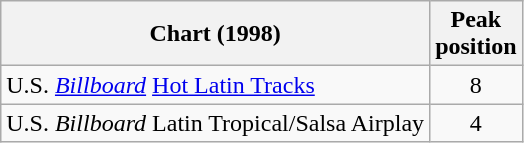<table class="wikitable">
<tr>
<th>Chart (1998) </th>
<th>Peak<br>position</th>
</tr>
<tr>
<td>U.S. <em><a href='#'>Billboard</a></em> <a href='#'>Hot Latin Tracks</a></td>
<td style="text-align:center;">8</td>
</tr>
<tr>
<td>U.S. <em>Billboard</em> Latin Tropical/Salsa Airplay</td>
<td style="text-align:center;">4</td>
</tr>
</table>
